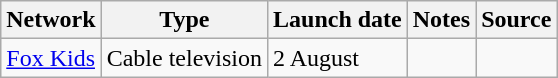<table class="wikitable sortable">
<tr>
<th>Network</th>
<th>Type</th>
<th>Launch date</th>
<th>Notes</th>
<th>Source</th>
</tr>
<tr>
<td><a href='#'>Fox Kids</a></td>
<td>Cable television</td>
<td>2 August</td>
<td></td>
<td></td>
</tr>
</table>
